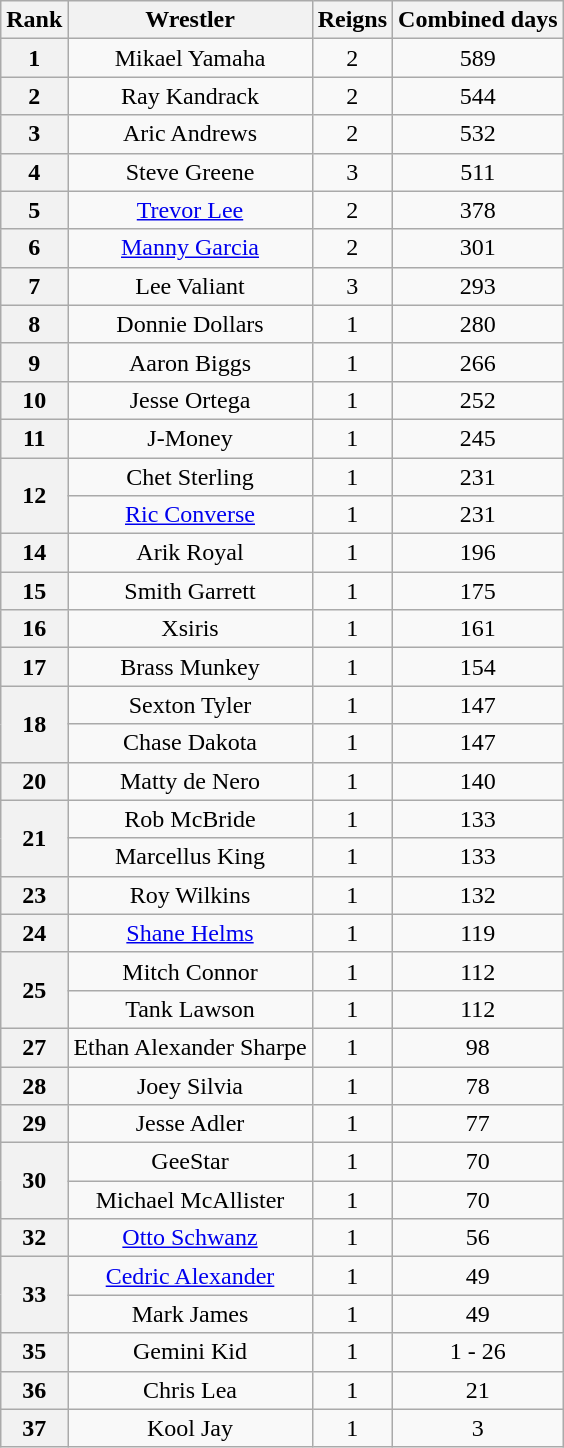<table class="wikitable sortable" style="text-align:center;">
<tr>
<th>Rank</th>
<th>Wrestler</th>
<th>Reigns</th>
<th>Combined days</th>
</tr>
<tr>
<th>1</th>
<td>Mikael Yamaha</td>
<td>2</td>
<td>589</td>
</tr>
<tr>
<th>2</th>
<td>Ray Kandrack</td>
<td>2</td>
<td>544</td>
</tr>
<tr>
<th>3</th>
<td>Aric Andrews</td>
<td>2</td>
<td>532</td>
</tr>
<tr>
<th>4</th>
<td>Steve Greene</td>
<td>3</td>
<td>511</td>
</tr>
<tr>
<th>5</th>
<td><a href='#'>Trevor Lee</a></td>
<td>2</td>
<td>378</td>
</tr>
<tr>
<th>6</th>
<td><a href='#'>Manny Garcia</a></td>
<td>2</td>
<td>301</td>
</tr>
<tr>
<th>7</th>
<td>Lee Valiant</td>
<td>3</td>
<td>293</td>
</tr>
<tr>
<th>8</th>
<td>Donnie Dollars</td>
<td>1</td>
<td>280</td>
</tr>
<tr>
<th>9</th>
<td>Aaron Biggs</td>
<td>1</td>
<td>266</td>
</tr>
<tr>
<th>10</th>
<td>Jesse Ortega</td>
<td>1</td>
<td>252</td>
</tr>
<tr>
<th>11</th>
<td>J-Money</td>
<td>1</td>
<td>245</td>
</tr>
<tr>
<th rowspan=2>12</th>
<td>Chet Sterling</td>
<td>1</td>
<td>231</td>
</tr>
<tr>
<td><a href='#'>Ric Converse</a></td>
<td>1</td>
<td>231</td>
</tr>
<tr>
<th>14</th>
<td>Arik Royal</td>
<td>1</td>
<td>196</td>
</tr>
<tr>
<th>15</th>
<td>Smith Garrett</td>
<td>1</td>
<td>175</td>
</tr>
<tr>
<th>16</th>
<td>Xsiris</td>
<td>1</td>
<td>161</td>
</tr>
<tr>
<th>17</th>
<td>Brass Munkey</td>
<td>1</td>
<td>154</td>
</tr>
<tr>
<th rowspan=2>18</th>
<td>Sexton Tyler</td>
<td>1</td>
<td>147</td>
</tr>
<tr>
<td>Chase Dakota</td>
<td>1</td>
<td>147</td>
</tr>
<tr>
<th>20</th>
<td>Matty de Nero</td>
<td>1</td>
<td>140</td>
</tr>
<tr>
<th rowspan=2>21</th>
<td>Rob McBride</td>
<td>1</td>
<td>133</td>
</tr>
<tr>
<td>Marcellus King</td>
<td>1</td>
<td>133</td>
</tr>
<tr>
<th>23</th>
<td>Roy Wilkins</td>
<td>1</td>
<td>132</td>
</tr>
<tr>
<th>24</th>
<td><a href='#'>Shane Helms</a></td>
<td>1</td>
<td>119</td>
</tr>
<tr>
<th rowspan=2>25</th>
<td>Mitch Connor</td>
<td>1</td>
<td>112</td>
</tr>
<tr>
<td>Tank Lawson</td>
<td>1</td>
<td>112</td>
</tr>
<tr>
<th>27</th>
<td>Ethan Alexander Sharpe</td>
<td>1</td>
<td>98</td>
</tr>
<tr>
<th>28</th>
<td>Joey Silvia</td>
<td>1</td>
<td>78</td>
</tr>
<tr>
<th>29</th>
<td>Jesse Adler</td>
<td>1</td>
<td>77</td>
</tr>
<tr>
<th rowspan=2>30</th>
<td>GeeStar</td>
<td>1</td>
<td>70</td>
</tr>
<tr>
<td>Michael McAllister</td>
<td>1</td>
<td>70</td>
</tr>
<tr>
<th>32</th>
<td><a href='#'>Otto Schwanz</a></td>
<td>1</td>
<td>56</td>
</tr>
<tr>
<th rowspan=2>33</th>
<td><a href='#'>Cedric Alexander</a></td>
<td>1</td>
<td>49</td>
</tr>
<tr>
<td>Mark James</td>
<td>1</td>
<td>49</td>
</tr>
<tr>
<th>35</th>
<td>Gemini Kid</td>
<td>1</td>
<td>1 - 26</td>
</tr>
<tr>
<th>36</th>
<td>Chris Lea</td>
<td>1</td>
<td>21</td>
</tr>
<tr>
<th>37</th>
<td>Kool Jay</td>
<td>1</td>
<td>3</td>
</tr>
</table>
